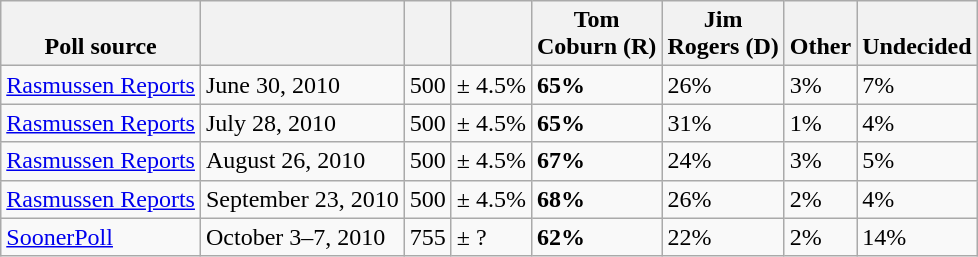<table class="wikitable">
<tr valign= bottom>
<th>Poll source</th>
<th></th>
<th></th>
<th></th>
<th>Tom<br>Coburn (R)</th>
<th>Jim<br>Rogers (D)</th>
<th>Other</th>
<th>Undecided</th>
</tr>
<tr>
<td><a href='#'>Rasmussen Reports</a></td>
<td>June 30, 2010</td>
<td>500</td>
<td>± 4.5%</td>
<td><strong>65%</strong></td>
<td>26%</td>
<td>3%</td>
<td>7%</td>
</tr>
<tr>
<td><a href='#'>Rasmussen Reports</a></td>
<td>July 28, 2010</td>
<td>500</td>
<td>± 4.5%</td>
<td><strong>65%</strong></td>
<td>31%</td>
<td>1%</td>
<td>4%</td>
</tr>
<tr>
<td><a href='#'>Rasmussen Reports</a></td>
<td>August 26, 2010</td>
<td>500</td>
<td>± 4.5%</td>
<td><strong>67%</strong></td>
<td>24%</td>
<td>3%</td>
<td>5%</td>
</tr>
<tr>
<td><a href='#'>Rasmussen Reports</a></td>
<td>September 23, 2010</td>
<td>500</td>
<td>± 4.5%</td>
<td><strong>68%</strong></td>
<td>26%</td>
<td>2%</td>
<td>4%</td>
</tr>
<tr>
<td><a href='#'>SoonerPoll</a></td>
<td>October 3–7, 2010</td>
<td>755</td>
<td>± ?</td>
<td><strong>62%</strong></td>
<td>22%</td>
<td>2%</td>
<td>14%</td>
</tr>
</table>
